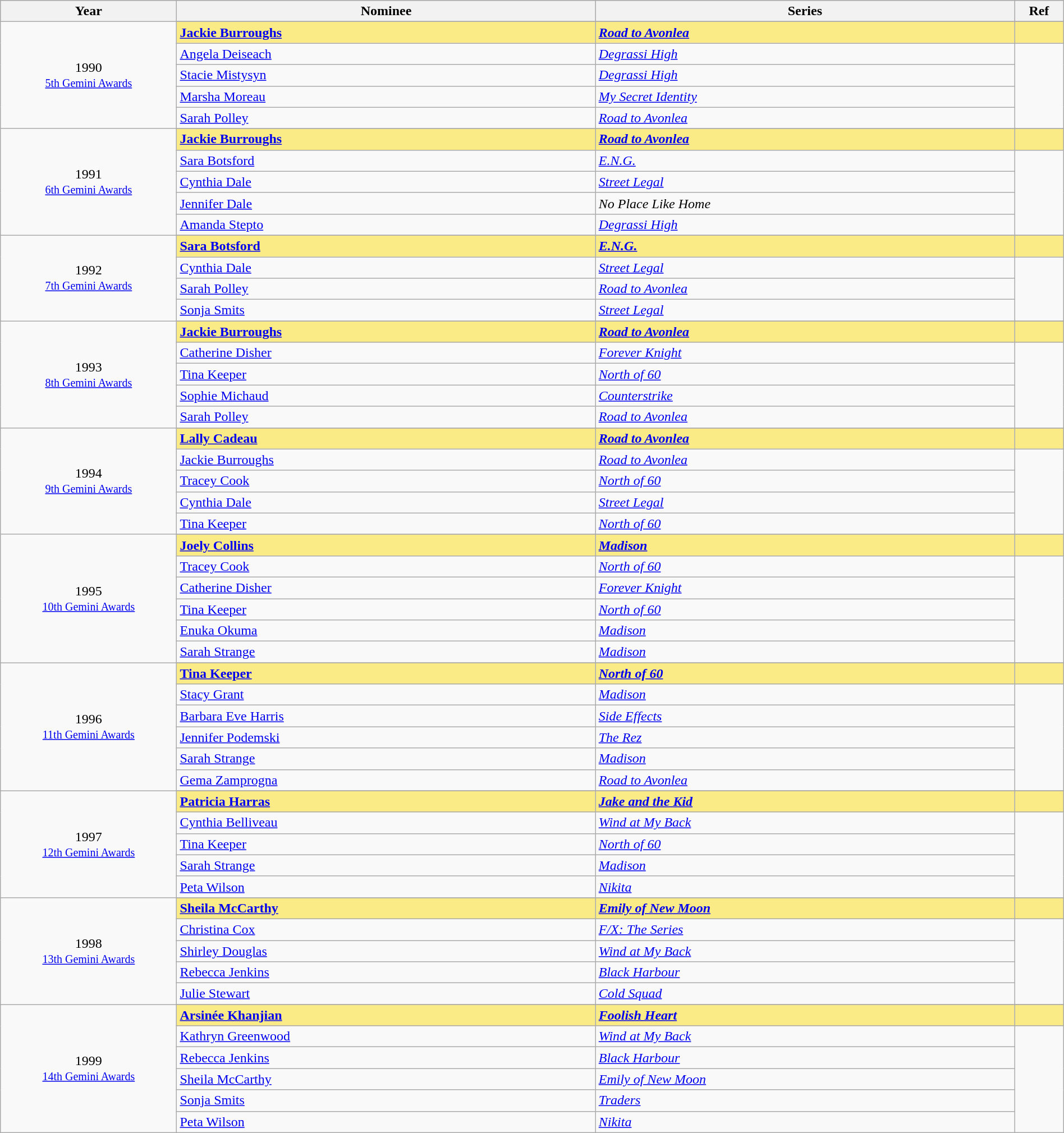<table class="wikitable" style="width:100%;">
<tr style="background:#bebebe;">
<th style="width:8%;">Year</th>
<th style="width:19%;">Nominee</th>
<th style="width:19%;">Series</th>
<th style="width:2%;">Ref</th>
</tr>
<tr>
<td rowspan="6" align="center">1990 <br> <small><a href='#'>5th Gemini Awards</a></small></td>
</tr>
<tr style="background:#FAEB86;">
<td><strong><a href='#'>Jackie Burroughs</a></strong></td>
<td><strong><em><a href='#'>Road to Avonlea</a></em></strong></td>
<td></td>
</tr>
<tr>
<td><a href='#'>Angela Deiseach</a></td>
<td><em><a href='#'>Degrassi High</a></em></td>
<td rowspan=4></td>
</tr>
<tr>
<td><a href='#'>Stacie Mistysyn</a></td>
<td><em><a href='#'>Degrassi High</a></em></td>
</tr>
<tr>
<td><a href='#'>Marsha Moreau</a></td>
<td><em><a href='#'>My Secret Identity</a></em></td>
</tr>
<tr>
<td><a href='#'>Sarah Polley</a></td>
<td><em><a href='#'>Road to Avonlea</a></em></td>
</tr>
<tr>
<td rowspan="6" align="center">1991 <br> <small><a href='#'>6th Gemini Awards</a></small></td>
</tr>
<tr style="background:#FAEB86;">
<td><strong><a href='#'>Jackie Burroughs</a></strong></td>
<td><strong><em><a href='#'>Road to Avonlea</a></em></strong></td>
<td></td>
</tr>
<tr>
<td><a href='#'>Sara Botsford</a></td>
<td><em><a href='#'>E.N.G.</a></em></td>
<td rowspan=4></td>
</tr>
<tr>
<td><a href='#'>Cynthia Dale</a></td>
<td><em><a href='#'>Street Legal</a></em></td>
</tr>
<tr>
<td><a href='#'>Jennifer Dale</a></td>
<td><em>No Place Like Home</em></td>
</tr>
<tr>
<td><a href='#'>Amanda Stepto</a></td>
<td><em><a href='#'>Degrassi High</a></em></td>
</tr>
<tr>
<td rowspan="5" align="center">1992 <br> <small><a href='#'>7th Gemini Awards</a></small></td>
</tr>
<tr style="background:#FAEB86;">
<td><strong><a href='#'>Sara Botsford</a></strong></td>
<td><strong><em><a href='#'>E.N.G.</a></em></strong></td>
<td></td>
</tr>
<tr>
<td><a href='#'>Cynthia Dale</a></td>
<td><em><a href='#'>Street Legal</a></em></td>
<td rowspan=3></td>
</tr>
<tr>
<td><a href='#'>Sarah Polley</a></td>
<td><em><a href='#'>Road to Avonlea</a></em></td>
</tr>
<tr>
<td><a href='#'>Sonja Smits</a></td>
<td><em><a href='#'>Street Legal</a></em></td>
</tr>
<tr>
<td rowspan="6" align="center">1993 <br> <small><a href='#'>8th Gemini Awards</a></small></td>
</tr>
<tr style="background:#FAEB86;">
<td><strong><a href='#'>Jackie Burroughs</a></strong></td>
<td><strong><em><a href='#'>Road to Avonlea</a></em></strong></td>
<td></td>
</tr>
<tr>
<td><a href='#'>Catherine Disher</a></td>
<td><em><a href='#'>Forever Knight</a></em></td>
<td rowspan=4></td>
</tr>
<tr>
<td><a href='#'>Tina Keeper</a></td>
<td><em><a href='#'>North of 60</a></em></td>
</tr>
<tr>
<td><a href='#'>Sophie Michaud</a></td>
<td><em><a href='#'>Counterstrike</a></em></td>
</tr>
<tr>
<td><a href='#'>Sarah Polley</a></td>
<td><em><a href='#'>Road to Avonlea</a></em></td>
</tr>
<tr>
<td rowspan="6" align="center">1994 <br> <small><a href='#'>9th Gemini Awards</a></small></td>
</tr>
<tr style="background:#FAEB86;">
<td><strong><a href='#'>Lally Cadeau</a></strong></td>
<td><strong><em><a href='#'>Road to Avonlea</a></em></strong></td>
<td></td>
</tr>
<tr>
<td><a href='#'>Jackie Burroughs</a></td>
<td><em><a href='#'>Road to Avonlea</a></em></td>
<td rowspan=4></td>
</tr>
<tr>
<td><a href='#'>Tracey Cook</a></td>
<td><em><a href='#'>North of 60</a></em></td>
</tr>
<tr>
<td><a href='#'>Cynthia Dale</a></td>
<td><em><a href='#'>Street Legal</a></em></td>
</tr>
<tr>
<td><a href='#'>Tina Keeper</a></td>
<td><em><a href='#'>North of 60</a></em></td>
</tr>
<tr>
<td rowspan="7" align="center">1995 <br> <small><a href='#'>10th Gemini Awards</a></small></td>
</tr>
<tr style="background:#FAEB86;">
<td><strong><a href='#'>Joely Collins</a></strong></td>
<td><strong><em><a href='#'>Madison</a></em></strong></td>
<td></td>
</tr>
<tr>
<td><a href='#'>Tracey Cook</a></td>
<td><em><a href='#'>North of 60</a></em></td>
<td rowspan=5></td>
</tr>
<tr>
<td><a href='#'>Catherine Disher</a></td>
<td><em><a href='#'>Forever Knight</a></em></td>
</tr>
<tr>
<td><a href='#'>Tina Keeper</a></td>
<td><em><a href='#'>North of 60</a></em></td>
</tr>
<tr>
<td><a href='#'>Enuka Okuma</a></td>
<td><em><a href='#'>Madison</a></em></td>
</tr>
<tr>
<td><a href='#'>Sarah Strange</a></td>
<td><em><a href='#'>Madison</a></em></td>
</tr>
<tr>
<td rowspan="7" align="center">1996 <br> <small><a href='#'>11th Gemini Awards</a></small></td>
</tr>
<tr style="background:#FAEB86;">
<td><strong><a href='#'>Tina Keeper</a></strong></td>
<td><strong><em><a href='#'>North of 60</a></em></strong></td>
<td></td>
</tr>
<tr>
<td><a href='#'>Stacy Grant</a></td>
<td><em><a href='#'>Madison</a></em></td>
<td rowspan=5></td>
</tr>
<tr>
<td><a href='#'>Barbara Eve Harris</a></td>
<td><em><a href='#'>Side Effects</a></em></td>
</tr>
<tr>
<td><a href='#'>Jennifer Podemski</a></td>
<td><em><a href='#'>The Rez</a></em></td>
</tr>
<tr>
<td><a href='#'>Sarah Strange</a></td>
<td><em><a href='#'>Madison</a></em></td>
</tr>
<tr>
<td><a href='#'>Gema Zamprogna</a></td>
<td><em><a href='#'>Road to Avonlea</a></em></td>
</tr>
<tr>
<td rowspan="6" align="center">1997 <br> <small><a href='#'>12th Gemini Awards</a></small></td>
</tr>
<tr style="background:#FAEB86;">
<td><strong><a href='#'>Patricia Harras</a></strong></td>
<td><strong><em><a href='#'>Jake and the Kid</a></em></strong></td>
<td></td>
</tr>
<tr>
<td><a href='#'>Cynthia Belliveau</a></td>
<td><em><a href='#'>Wind at My Back</a></em></td>
<td rowspan=4></td>
</tr>
<tr>
<td><a href='#'>Tina Keeper</a></td>
<td><em><a href='#'>North of 60</a></em></td>
</tr>
<tr>
<td><a href='#'>Sarah Strange</a></td>
<td><em><a href='#'>Madison</a></em></td>
</tr>
<tr>
<td><a href='#'>Peta Wilson</a></td>
<td><em><a href='#'>Nikita</a></em></td>
</tr>
<tr>
<td rowspan="6" align="center">1998 <br> <small><a href='#'>13th Gemini Awards</a></small></td>
</tr>
<tr style="background:#FAEB86;">
<td><strong><a href='#'>Sheila McCarthy</a></strong></td>
<td><strong><em><a href='#'>Emily of New Moon</a></em></strong></td>
<td></td>
</tr>
<tr>
<td><a href='#'>Christina Cox</a></td>
<td><em><a href='#'>F/X: The Series</a></em></td>
<td rowspan=4></td>
</tr>
<tr>
<td><a href='#'>Shirley Douglas</a></td>
<td><em><a href='#'>Wind at My Back</a></em></td>
</tr>
<tr>
<td><a href='#'>Rebecca Jenkins</a></td>
<td><em><a href='#'>Black Harbour</a></em></td>
</tr>
<tr>
<td><a href='#'>Julie Stewart</a></td>
<td><em><a href='#'>Cold Squad</a></em></td>
</tr>
<tr>
<td rowspan="7" align="center">1999 <br> <small><a href='#'>14th Gemini Awards</a></small></td>
</tr>
<tr style="background:#FAEB86;">
<td><strong><a href='#'>Arsinée Khanjian</a></strong></td>
<td><strong><em><a href='#'>Foolish Heart</a></em></strong></td>
<td></td>
</tr>
<tr>
<td><a href='#'>Kathryn Greenwood</a></td>
<td><em><a href='#'>Wind at My Back</a></em></td>
<td rowspan=5></td>
</tr>
<tr>
<td><a href='#'>Rebecca Jenkins</a></td>
<td><em><a href='#'>Black Harbour</a></em></td>
</tr>
<tr>
<td><a href='#'>Sheila McCarthy</a></td>
<td><em><a href='#'>Emily of New Moon</a></em></td>
</tr>
<tr>
<td><a href='#'>Sonja Smits</a></td>
<td><em><a href='#'>Traders</a></em></td>
</tr>
<tr>
<td><a href='#'>Peta Wilson</a></td>
<td><em><a href='#'>Nikita</a></em></td>
</tr>
</table>
